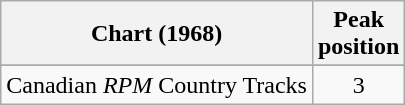<table class="wikitable sortable">
<tr>
<th>Chart (1968)</th>
<th>Peak<br>position</th>
</tr>
<tr>
</tr>
<tr>
<td>Canadian <em>RPM</em> Country Tracks</td>
<td align="center">3</td>
</tr>
</table>
